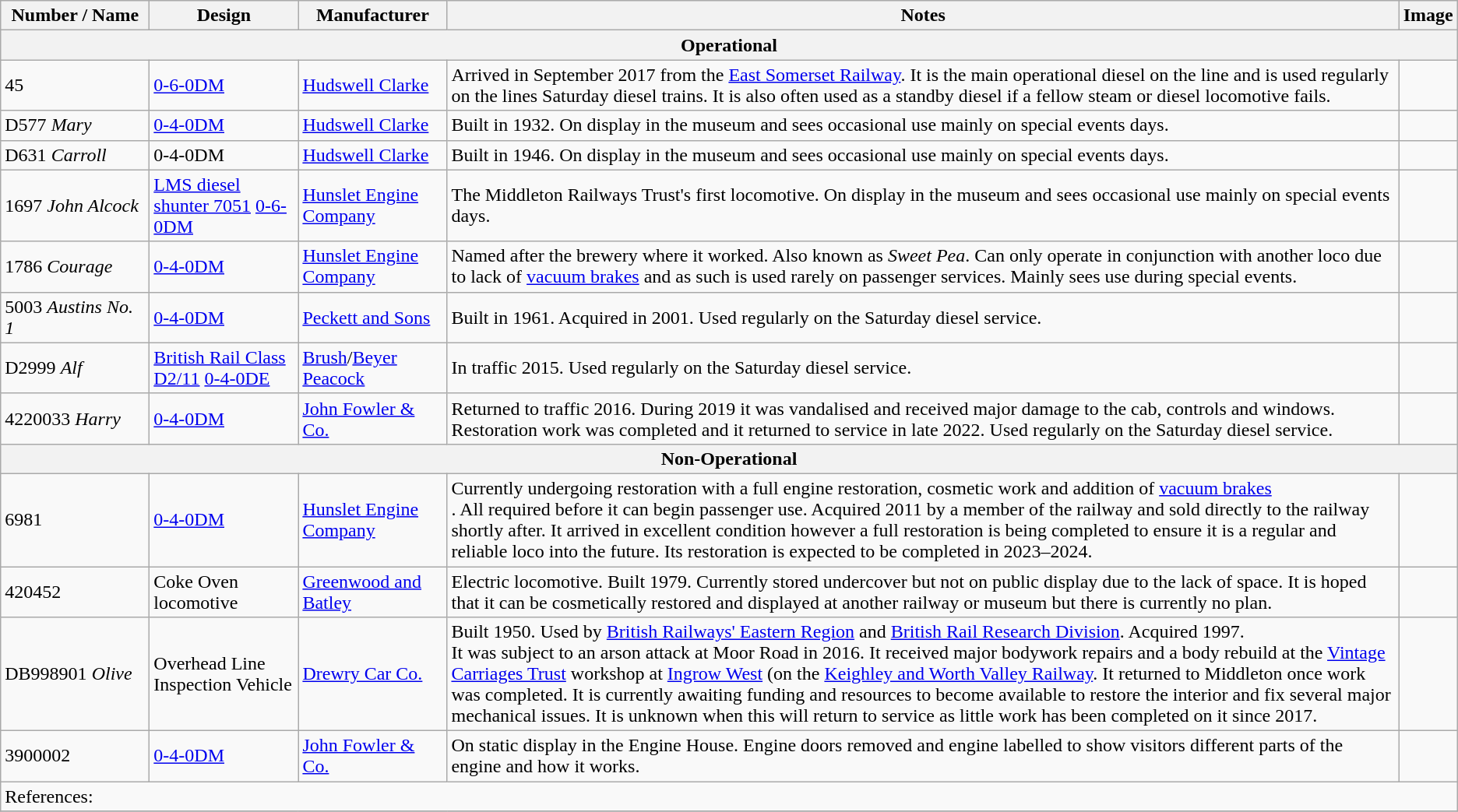<table class="wikitable">
<tr>
<th width="120">Number / Name</th>
<th width="120">Design</th>
<th width="120">Manufacturer</th>
<th>Notes</th>
<th>Image</th>
</tr>
<tr>
<th colspan=5>Operational</th>
</tr>
<tr>
<td>45</td>
<td><a href='#'>0-6-0DM</a></td>
<td><a href='#'>Hudswell Clarke</a></td>
<td>Arrived in September 2017 from the <a href='#'>East Somerset Railway</a>. It is the main operational diesel on the line and is used regularly on the lines Saturday diesel trains. It is also often used as a standby diesel if a fellow steam or diesel locomotive fails.</td>
<td></td>
</tr>
<tr>
<td>D577 <em>Mary</em></td>
<td><a href='#'>0-4-0DM</a></td>
<td><a href='#'>Hudswell Clarke</a></td>
<td>Built in 1932. On display in the museum and sees occasional use mainly on special events days.</td>
<td></td>
</tr>
<tr>
<td>D631 <em>Carroll</em></td>
<td>0-4-0DM</td>
<td><a href='#'>Hudswell Clarke</a></td>
<td>Built in 1946. On display in the museum and sees occasional use mainly on special events days.</td>
<td></td>
</tr>
<tr>
<td>1697 <em>John Alcock</em></td>
<td><a href='#'>LMS diesel shunter 7051</a> <a href='#'>0-6-0DM</a></td>
<td><a href='#'>Hunslet Engine Company</a></td>
<td>The Middleton Railways Trust's first locomotive. On display in the museum and sees occasional use mainly on special events days.</td>
<td></td>
</tr>
<tr>
<td>1786 <em>Courage</em></td>
<td><a href='#'>0-4-0DM</a></td>
<td><a href='#'>Hunslet Engine Company</a></td>
<td>Named after the brewery where it worked. Also known as <em>Sweet Pea</em>. Can only operate in conjunction with another loco due to lack of <a href='#'>vacuum brakes</a> and as such is used rarely on passenger services. Mainly sees use during special events.</td>
<td></td>
</tr>
<tr>
<td>5003 <em>Austins No. 1</em></td>
<td><a href='#'>0-4-0DM</a></td>
<td><a href='#'>Peckett and Sons</a></td>
<td>Built in 1961. Acquired in 2001. Used regularly on the Saturday diesel service.</td>
<td></td>
</tr>
<tr>
<td>D2999 <em>Alf</em></td>
<td><a href='#'>British Rail Class D2/11</a> <a href='#'>0-4-0DE</a></td>
<td><a href='#'>Brush</a>/<a href='#'>Beyer Peacock</a></td>
<td>In traffic 2015. Used regularly on the Saturday diesel service.</td>
<td></td>
</tr>
<tr>
<td>4220033 <em>Harry</em></td>
<td><a href='#'>0-4-0DM</a></td>
<td><a href='#'>John Fowler & Co.</a></td>
<td>Returned to traffic 2016. During 2019 it was vandalised and received major damage to the cab, controls and windows. Restoration work was completed and it returned to service in late 2022. Used regularly on the Saturday diesel service.</td>
<td></td>
</tr>
<tr>
<th colspan=5>Non-Operational</th>
</tr>
<tr>
<td>6981</td>
<td><a href='#'>0-4-0DM</a></td>
<td><a href='#'>Hunslet Engine Company</a></td>
<td>Currently undergoing restoration with a full engine restoration, cosmetic work and addition of <a href='#'>vacuum brakes</a><br>. All required before it can begin passenger use. Acquired 2011 by a member of the railway and sold directly to the railway shortly after. It arrived in excellent condition however a full restoration is being completed to ensure it is a regular and reliable loco into the future. Its restoration is expected to be completed in 2023–2024.</td>
<td></td>
</tr>
<tr>
<td>420452</td>
<td>Coke Oven locomotive</td>
<td><a href='#'>Greenwood and Batley</a></td>
<td>Electric locomotive. Built 1979. Currently stored undercover but not on public display due to the lack of space. It is hoped that it can be cosmetically restored and displayed at another railway or museum but there is currently no plan.</td>
<td></td>
</tr>
<tr>
<td>DB998901 <em>Olive</em></td>
<td>Overhead Line Inspection Vehicle</td>
<td><a href='#'>Drewry Car Co.</a></td>
<td>Built 1950. Used by <a href='#'>British Railways' Eastern Region</a> and <a href='#'>British Rail Research Division</a>. Acquired 1997.<br>It was subject to an arson attack at Moor Road in 2016. It received major bodywork repairs and a body rebuild at the <a href='#'>Vintage Carriages Trust</a> workshop at <a href='#'>Ingrow West</a> (on the <a href='#'>Keighley and Worth Valley Railway</a>. It returned to Middleton once work was completed. It is currently awaiting funding and resources to become available to restore the interior and fix several major mechanical issues. It is unknown when this will return to service as little work has been completed on it since 2017.</td>
<td></td>
</tr>
<tr>
<td>3900002</td>
<td><a href='#'>0-4-0DM</a></td>
<td><a href='#'>John Fowler & Co.</a></td>
<td>On static display in the Engine House. Engine doors removed and engine labelled to show visitors different parts of the engine and how it works.</td>
<td></td>
</tr>
<tr>
<td colspan=5>References:</td>
</tr>
<tr>
</tr>
</table>
